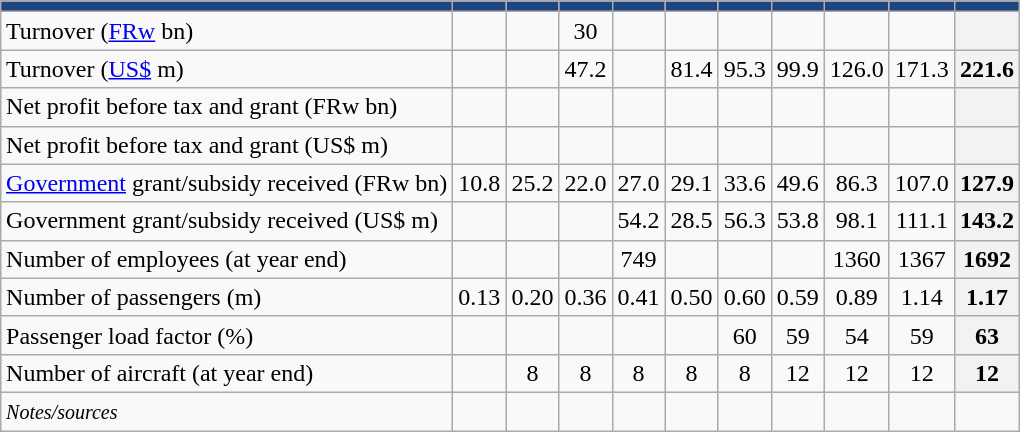<table class="wikitable" style="margin:auto;text-align:center;">
<tr>
<th style="background: #1d4580;"></th>
<th style="background: #1d4580;"></th>
<th style="background: #1d4580;"></th>
<th style="background: #1d4580;"></th>
<th style="background: #1d4580;"></th>
<th style="background: #1d4580;"></th>
<th style="background: #1d4580;"></th>
<th style="background: #1d4580;"></th>
<th style="background: #1d4580;"></th>
<th style="background: #1d4580;"></th>
<th style="background: #1d4580;"></th>
</tr>
<tr>
<td align="left">Turnover (<a href='#'>FRw</a> bn)</td>
<td></td>
<td></td>
<td>30</td>
<td></td>
<td></td>
<td></td>
<td></td>
<td></td>
<td></td>
<th></th>
</tr>
<tr>
<td align="left">Turnover (<a href='#'>US$</a> m)</td>
<td></td>
<td></td>
<td>47.2</td>
<td></td>
<td>81.4</td>
<td>95.3</td>
<td>99.9</td>
<td>126.0</td>
<td>171.3</td>
<th>221.6</th>
</tr>
<tr>
<td align="left">Net profit before tax and grant (FRw bn)</td>
<td></td>
<td></td>
<td></td>
<td></td>
<td></td>
<td></td>
<td></td>
<td></td>
<td></td>
<th></th>
</tr>
<tr>
<td align="left">Net profit before tax and grant (US$ m)</td>
<td></td>
<td></td>
<td></td>
<td></td>
<td></td>
<td></td>
<td></td>
<td></td>
<td></td>
<th></th>
</tr>
<tr>
<td align="left"><a href='#'>Government</a> grant/subsidy received (FRw bn)</td>
<td>10.8</td>
<td>25.2</td>
<td>22.0</td>
<td>27.0</td>
<td>29.1</td>
<td>33.6</td>
<td>49.6</td>
<td>86.3</td>
<td>107.0</td>
<th>127.9</th>
</tr>
<tr>
<td align="left">Government grant/subsidy received (US$ m)</td>
<td></td>
<td></td>
<td></td>
<td>54.2</td>
<td>28.5</td>
<td>56.3</td>
<td>53.8</td>
<td>98.1</td>
<td>111.1</td>
<th>143.2</th>
</tr>
<tr>
<td align="left">Number of employees (at year end)</td>
<td></td>
<td></td>
<td></td>
<td>749</td>
<td></td>
<td></td>
<td></td>
<td>1360</td>
<td>1367</td>
<th>1692</th>
</tr>
<tr>
<td align="left">Number of passengers (m)</td>
<td>0.13</td>
<td>0.20</td>
<td>0.36</td>
<td>0.41</td>
<td>0.50</td>
<td>0.60</td>
<td>0.59</td>
<td>0.89</td>
<td>1.14</td>
<th>1.17</th>
</tr>
<tr>
<td align="left">Passenger load factor (%)</td>
<td></td>
<td></td>
<td></td>
<td></td>
<td></td>
<td>60</td>
<td>59</td>
<td>54</td>
<td>59</td>
<th>63</th>
</tr>
<tr>
<td align="left">Number of aircraft (at year end)</td>
<td></td>
<td>8</td>
<td>8</td>
<td>8</td>
<td>8</td>
<td>8</td>
<td>12</td>
<td>12</td>
<td>12</td>
<th>12</th>
</tr>
<tr>
<td align="left"><small><em>Notes/sources</em></small></td>
<td></td>
<td></td>
<td><br></td>
<td></td>
<td></td>
<td></td>
<td></td>
<td></td>
<td></td>
<td></td>
</tr>
</table>
